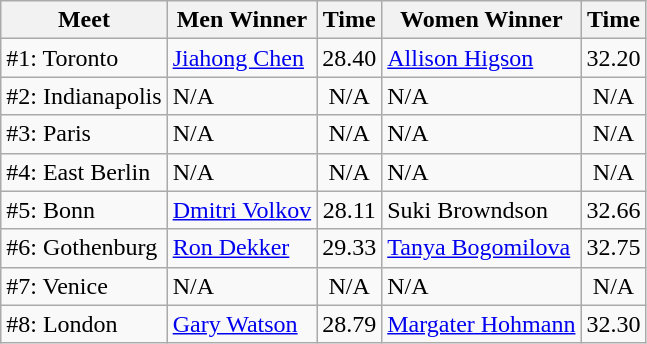<table class=wikitable>
<tr>
<th>Meet</th>
<th>Men Winner</th>
<th>Time</th>
<th>Women Winner</th>
<th>Time</th>
</tr>
<tr>
<td>#1: Toronto</td>
<td> <a href='#'>Jiahong Chen</a></td>
<td align=center>28.40</td>
<td> <a href='#'>Allison Higson</a></td>
<td align=center>32.20</td>
</tr>
<tr>
<td>#2: Indianapolis</td>
<td>N/A</td>
<td align=center>N/A</td>
<td>N/A</td>
<td align=center>N/A</td>
</tr>
<tr>
<td>#3: Paris</td>
<td>N/A</td>
<td align=center>N/A</td>
<td>N/A</td>
<td align=center>N/A</td>
</tr>
<tr>
<td>#4: East Berlin</td>
<td>N/A</td>
<td align=center>N/A</td>
<td>N/A</td>
<td align=center>N/A</td>
</tr>
<tr>
<td>#5: Bonn</td>
<td> <a href='#'>Dmitri Volkov</a></td>
<td align=center>28.11</td>
<td> Suki Browndson</td>
<td align=center>32.66</td>
</tr>
<tr>
<td>#6: Gothenburg</td>
<td> <a href='#'>Ron Dekker</a></td>
<td align=center>29.33</td>
<td> <a href='#'>Tanya Bogomilova</a></td>
<td align=center>32.75</td>
</tr>
<tr>
<td>#7: Venice</td>
<td>N/A</td>
<td align=center>N/A</td>
<td>N/A</td>
<td align=center>N/A</td>
</tr>
<tr>
<td>#8: London</td>
<td> <a href='#'>Gary Watson</a></td>
<td align=center>28.79</td>
<td> <a href='#'>Margater Hohmann</a></td>
<td align=center>32.30</td>
</tr>
</table>
